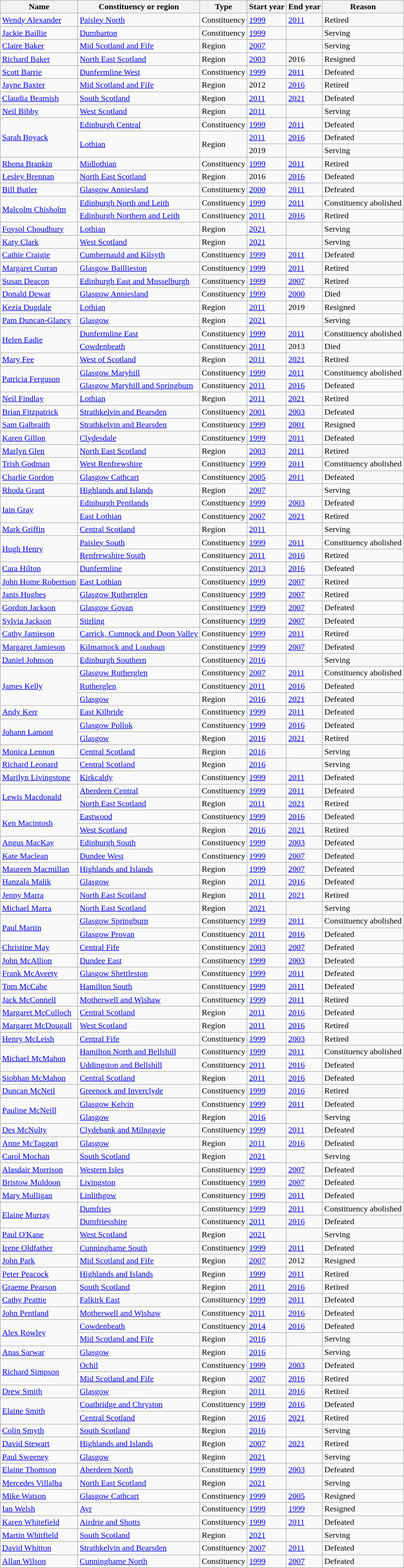<table class="wikitable sortable">
<tr>
<th>Name</th>
<th>Constituency or region</th>
<th>Type</th>
<th>Start year</th>
<th>End year</th>
<th>Reason</th>
</tr>
<tr>
<td data-sort-value="Alexander, Wendy"><a href='#'>Wendy Alexander</a></td>
<td><a href='#'>Paisley North</a></td>
<td>Constituency</td>
<td><a href='#'>1999</a></td>
<td><a href='#'>2011</a></td>
<td>Retired</td>
</tr>
<tr>
<td data-sort-value="Baillie, Jackie"><a href='#'>Jackie Baillie</a></td>
<td><a href='#'>Dumbarton</a></td>
<td>Constituency</td>
<td><a href='#'>1999</a></td>
<td></td>
<td>Serving</td>
</tr>
<tr>
<td data-sort-value="Baker, Claire"><a href='#'>Claire Baker</a></td>
<td><a href='#'>Mid Scotland and Fife</a></td>
<td>Region</td>
<td><a href='#'>2007</a></td>
<td></td>
<td>Serving</td>
</tr>
<tr>
<td data-sort-value="Baker, Richard"><a href='#'>Richard Baker</a></td>
<td><a href='#'>North East Scotland</a></td>
<td>Region</td>
<td><a href='#'>2003</a></td>
<td>2016</td>
<td>Resigned</td>
</tr>
<tr>
<td data-sort-value="Barrie, Scott"><a href='#'>Scott Barrie</a></td>
<td><a href='#'>Dunfermline West</a></td>
<td>Constituency</td>
<td><a href='#'>1999</a></td>
<td><a href='#'>2011</a></td>
<td>Defeated</td>
</tr>
<tr>
<td data-sort-value="Baxter, Jayne"><a href='#'>Jayne Baxter</a></td>
<td><a href='#'>Mid Scotland and Fife</a></td>
<td>Region</td>
<td>2012</td>
<td><a href='#'>2016</a></td>
<td>Retired</td>
</tr>
<tr>
<td data-sort-value="Beamish, Claudia"><a href='#'>Claudia Beamish</a></td>
<td><a href='#'>South Scotland</a></td>
<td>Region</td>
<td><a href='#'>2011</a></td>
<td><a href='#'>2021</a></td>
<td>Defeated</td>
</tr>
<tr>
<td data-sort-value="Bibby, Neil"><a href='#'>Neil Bibby</a></td>
<td><a href='#'>West Scotland</a></td>
<td>Region</td>
<td><a href='#'>2011</a></td>
<td></td>
<td>Serving</td>
</tr>
<tr>
<td rowspan="3" data-sort-value="Boyack, Sarah"><a href='#'>Sarah Boyack</a></td>
<td><a href='#'>Edinburgh Central</a></td>
<td>Constituency</td>
<td><a href='#'>1999</a></td>
<td><a href='#'>2011</a></td>
<td>Defeated</td>
</tr>
<tr>
<td rowspan="2"><a href='#'>Lothian</a></td>
<td rowspan="2">Region</td>
<td><a href='#'>2011</a></td>
<td><a href='#'>2016</a></td>
<td>Defeated</td>
</tr>
<tr>
<td>2019</td>
<td></td>
<td>Serving</td>
</tr>
<tr>
<td data-sort-value="Brankin, Rhona"><a href='#'>Rhona Brankin</a></td>
<td><a href='#'>Midlothian</a></td>
<td>Constituency</td>
<td><a href='#'>1999</a></td>
<td><a href='#'>2011</a></td>
<td>Retired</td>
</tr>
<tr>
<td data-sort-value="Brennan, Lesley"><a href='#'>Lesley Brennan</a></td>
<td><a href='#'>North East Scotland</a></td>
<td>Region</td>
<td>2016</td>
<td><a href='#'>2016</a></td>
<td>Defeated</td>
</tr>
<tr>
<td data-sort-value="Butler, Bill"><a href='#'>Bill Butler</a></td>
<td><a href='#'>Glasgow Anniesland</a></td>
<td>Constituency</td>
<td><a href='#'>2000</a></td>
<td><a href='#'>2011</a></td>
<td>Defeated</td>
</tr>
<tr>
<td rowspan="2" data-sort-value="Chisholm, Malcolm"><a href='#'>Malcolm Chisholm</a></td>
<td><a href='#'>Edinburgh North and Leith</a></td>
<td>Constituency</td>
<td><a href='#'>1999</a></td>
<td><a href='#'>2011</a></td>
<td>Constituency abolished</td>
</tr>
<tr>
<td><a href='#'>Edinburgh Northern and Leith</a></td>
<td>Constituency</td>
<td><a href='#'>2011</a></td>
<td><a href='#'>2016</a></td>
<td>Retired</td>
</tr>
<tr>
<td data-sort-value="Choudhury, Foysol"><a href='#'>Foysol Choudhury</a></td>
<td><a href='#'>Lothian</a></td>
<td>Region</td>
<td><a href='#'>2021</a></td>
<td></td>
<td>Serving</td>
</tr>
<tr>
<td data-sort-value="Clark, Katy"><a href='#'>Katy Clark</a></td>
<td><a href='#'>West Scotland</a></td>
<td>Region</td>
<td><a href='#'>2021</a></td>
<td></td>
<td>Serving</td>
</tr>
<tr>
<td data-sort-value="Craigie, Cathie"><a href='#'>Cathie Craigie</a></td>
<td><a href='#'>Cumbernauld and Kilsyth</a></td>
<td>Constituency</td>
<td><a href='#'>1999</a></td>
<td><a href='#'>2011</a></td>
<td>Defeated</td>
</tr>
<tr>
<td data-sort-value="Curran, Margaret"><a href='#'>Margaret Curran</a></td>
<td><a href='#'>Glasgow Baillieston</a></td>
<td>Constituency</td>
<td><a href='#'>1999</a></td>
<td><a href='#'>2011</a></td>
<td>Retired</td>
</tr>
<tr>
<td data-sort-value="Deacon, Susan"><a href='#'>Susan Deacon</a></td>
<td><a href='#'>Edinburgh East and Musselburgh</a></td>
<td>Constituency</td>
<td><a href='#'>1999</a></td>
<td><a href='#'>2007</a></td>
<td>Retired</td>
</tr>
<tr>
<td data-sort-value="Dewar, Donald"><a href='#'>Donald Dewar</a></td>
<td><a href='#'>Glasgow Anniesland</a></td>
<td>Constituency</td>
<td><a href='#'>1999</a></td>
<td><a href='#'>2000</a></td>
<td>Died</td>
</tr>
<tr>
<td data-sort-value="Dugdale, Kezia"><a href='#'>Kezia Dugdale</a></td>
<td><a href='#'>Lothian</a></td>
<td>Region</td>
<td><a href='#'>2011</a></td>
<td>2019</td>
<td>Resigned</td>
</tr>
<tr>
<td data-sort-value="Duncan-Glancy, Pam"><a href='#'>Pam Duncan-Glancy</a></td>
<td><a href='#'>Glasgow</a></td>
<td>Region</td>
<td><a href='#'>2021</a></td>
<td></td>
<td>Serving</td>
</tr>
<tr>
<td rowspan="2" data-sort-value="Eadie, Helen"><a href='#'>Helen Eadie</a></td>
<td><a href='#'>Dunfermline East</a></td>
<td>Constituency</td>
<td><a href='#'>1999</a></td>
<td><a href='#'>2011</a></td>
<td>Constituency abolished</td>
</tr>
<tr>
<td><a href='#'>Cowdenbeath</a></td>
<td>Constituency</td>
<td><a href='#'>2011</a></td>
<td>2013</td>
<td>Died</td>
</tr>
<tr>
<td data-sort-value="Fee, Mary"><a href='#'>Mary Fee</a></td>
<td><a href='#'>West of Scotland</a></td>
<td>Region</td>
<td><a href='#'>2011</a></td>
<td><a href='#'>2021</a></td>
<td>Retired</td>
</tr>
<tr>
<td rowspan="2" data-sort-value="Ferguson, Patricia"><a href='#'>Patricia Ferguson</a></td>
<td><a href='#'>Glasgow Maryhill</a></td>
<td>Constituency</td>
<td><a href='#'>1999</a></td>
<td><a href='#'>2011</a></td>
<td>Constituency abolished</td>
</tr>
<tr>
<td><a href='#'>Glasgow Maryhill and Springburn</a></td>
<td>Constituency</td>
<td><a href='#'>2011</a></td>
<td><a href='#'>2016</a></td>
<td>Defeated</td>
</tr>
<tr>
<td data-sort-value="Findlay, Neil"><a href='#'>Neil Findlay</a></td>
<td><a href='#'>Lothian</a></td>
<td>Region</td>
<td><a href='#'>2011</a></td>
<td><a href='#'>2021</a></td>
<td>Retired</td>
</tr>
<tr>
<td data-sort-value="Fitzpatrick, Brian"><a href='#'>Brian Fitzpatrick</a></td>
<td><a href='#'>Strathkelvin and Bearsden</a></td>
<td>Constituency</td>
<td><a href='#'>2001</a></td>
<td><a href='#'>2003</a></td>
<td>Defeated</td>
</tr>
<tr>
<td data-sort-value="Galbraith, Sam"><a href='#'>Sam Galbraith</a></td>
<td><a href='#'>Strathkelvin and Bearsden</a></td>
<td>Constituency</td>
<td><a href='#'>1999</a></td>
<td><a href='#'>2001</a></td>
<td>Resigned</td>
</tr>
<tr>
<td data-sort-value="Gillon, Karen"><a href='#'>Karen Gillon</a></td>
<td><a href='#'>Clydesdale</a></td>
<td>Constituency</td>
<td><a href='#'>1999</a></td>
<td><a href='#'>2011</a></td>
<td>Defeated</td>
</tr>
<tr>
<td data-sort-value="Glen, Marlyn"><a href='#'>Marlyn Glen</a></td>
<td><a href='#'>North East Scotland</a></td>
<td>Region</td>
<td><a href='#'>2003</a></td>
<td><a href='#'>2011</a></td>
<td>Retired</td>
</tr>
<tr>
<td data-sort-value="Godman, Trish"><a href='#'>Trish Godman</a></td>
<td><a href='#'>West Renfrewshire</a></td>
<td>Constituency</td>
<td><a href='#'>1999</a></td>
<td><a href='#'>2011</a></td>
<td>Constituency abolished</td>
</tr>
<tr>
<td data-sort-value="Gordon, Charlie"><a href='#'>Charlie Gordon</a></td>
<td><a href='#'>Glasgow Cathcart</a></td>
<td>Constituency</td>
<td><a href='#'>2005</a></td>
<td><a href='#'>2011</a></td>
<td>Defeated</td>
</tr>
<tr>
<td data-sort-value="Grant, Rhoda"><a href='#'>Rhoda Grant</a></td>
<td><a href='#'>Highlands and Islands</a></td>
<td>Region</td>
<td><a href='#'>2007</a></td>
<td></td>
<td>Serving</td>
</tr>
<tr>
<td rowspan="2" data-sort-value="Gray, Iain"><a href='#'>Iain Gray</a></td>
<td><a href='#'>Edinburgh Pentlands</a></td>
<td>Constituency</td>
<td><a href='#'>1999</a></td>
<td><a href='#'>2003</a></td>
<td>Defeated</td>
</tr>
<tr>
<td><a href='#'>East Lothian</a></td>
<td>Constituency</td>
<td><a href='#'>2007</a></td>
<td><a href='#'>2021</a></td>
<td>Retired</td>
</tr>
<tr>
<td data-sort-value="Griffin, Mark"><a href='#'>Mark Griffin</a></td>
<td><a href='#'>Central Scotland</a></td>
<td>Region</td>
<td><a href='#'>2011</a></td>
<td></td>
<td>Serving</td>
</tr>
<tr>
<td rowspan="2" data-sort-value="Henry, Hugh"><a href='#'>Hugh Henry</a></td>
<td><a href='#'>Paisley South</a></td>
<td>Constituency</td>
<td><a href='#'>1999</a></td>
<td><a href='#'>2011</a></td>
<td>Constituency abolished</td>
</tr>
<tr>
<td><a href='#'>Renfrewshire South</a></td>
<td>Constituency</td>
<td><a href='#'>2011</a></td>
<td><a href='#'>2016</a></td>
<td>Retired</td>
</tr>
<tr>
<td data-sort-value="Hilton, Cara"><a href='#'>Cara Hilton</a></td>
<td><a href='#'>Dunfermline</a></td>
<td>Constituency</td>
<td><a href='#'>2013</a></td>
<td><a href='#'>2016</a></td>
<td>Defeated</td>
</tr>
<tr>
<td data-sort-value="Home Robertson, John"><a href='#'>John Home Robertson</a></td>
<td><a href='#'>East Lothian</a></td>
<td>Constituency</td>
<td><a href='#'>1999</a></td>
<td><a href='#'>2007</a></td>
<td>Retired</td>
</tr>
<tr>
<td data-sort-value="Hughes, Janis"><a href='#'>Janis Hughes</a></td>
<td><a href='#'>Glasgow Rutherglen</a></td>
<td>Constituency</td>
<td><a href='#'>1999</a></td>
<td><a href='#'>2007</a></td>
<td>Retired</td>
</tr>
<tr>
<td data-sort-value="Jackson, Gordon"><a href='#'>Gordon Jackson</a></td>
<td><a href='#'>Glasgow Govan</a></td>
<td>Constituency</td>
<td><a href='#'>1999</a></td>
<td><a href='#'>2007</a></td>
<td>Defeated</td>
</tr>
<tr>
<td data-sort-value="Jackson, Sylvia"><a href='#'>Sylvia Jackson</a></td>
<td><a href='#'>Stirling</a></td>
<td>Constituency</td>
<td><a href='#'>1999</a></td>
<td><a href='#'>2007</a></td>
<td>Defeated</td>
</tr>
<tr>
<td data-sort-value="Jamieson, Cathy"><a href='#'>Cathy Jamieson</a></td>
<td><a href='#'>Carrick, Cumnock and Doon Valley</a></td>
<td>Constituency</td>
<td><a href='#'>1999</a></td>
<td><a href='#'>2011</a></td>
<td>Retired</td>
</tr>
<tr>
<td data-sort-value="Jamieson, Margaret"><a href='#'>Margaret Jamieson</a></td>
<td><a href='#'>Kilmarnock and Loudoun</a></td>
<td>Constituency</td>
<td><a href='#'>1999</a></td>
<td><a href='#'>2007</a></td>
<td>Defeated</td>
</tr>
<tr>
<td data-sort-value="Johnson, Daniel"><a href='#'>Daniel Johnson</a></td>
<td><a href='#'>Edinburgh Southern</a></td>
<td>Constituency</td>
<td><a href='#'>2016</a></td>
<td></td>
<td>Serving</td>
</tr>
<tr>
<td rowspan="3" data-sort-value="Kelly, James"><a href='#'>James Kelly</a></td>
<td><a href='#'>Glasgow Rutherglen</a></td>
<td>Constituency</td>
<td><a href='#'>2007</a></td>
<td><a href='#'>2011</a></td>
<td>Constituency abolished</td>
</tr>
<tr>
<td><a href='#'>Rutherglen</a></td>
<td>Constituency</td>
<td><a href='#'>2011</a></td>
<td><a href='#'>2016</a></td>
<td>Defeated</td>
</tr>
<tr>
<td><a href='#'>Glasgow</a></td>
<td>Region</td>
<td><a href='#'>2016</a></td>
<td><a href='#'>2021</a></td>
<td>Defeated</td>
</tr>
<tr>
<td data-sort-value="Kerr, Andy"><a href='#'>Andy Kerr</a></td>
<td><a href='#'>East Kilbride</a></td>
<td>Constituency</td>
<td><a href='#'>1999</a></td>
<td><a href='#'>2011</a></td>
<td>Defeated</td>
</tr>
<tr>
<td rowspan="2" data-sort-value="Lamont, Johann"><a href='#'>Johann Lamont</a></td>
<td><a href='#'>Glasgow Pollok</a></td>
<td>Constituency</td>
<td><a href='#'>1999</a></td>
<td><a href='#'>2016</a></td>
<td>Defeated</td>
</tr>
<tr>
<td><a href='#'>Glasgow</a></td>
<td>Region</td>
<td><a href='#'>2016</a></td>
<td><a href='#'>2021</a></td>
<td>Retired</td>
</tr>
<tr>
<td data-sort-value="Lennon, Monica"><a href='#'>Monica Lennon</a></td>
<td><a href='#'>Central Scotland</a></td>
<td>Region</td>
<td><a href='#'>2016</a></td>
<td></td>
<td>Serving</td>
</tr>
<tr>
<td data-sort-value="Leonard, Richard"><a href='#'>Richard Leonard</a></td>
<td><a href='#'>Central Scotland</a></td>
<td>Region</td>
<td><a href='#'>2016</a></td>
<td></td>
<td>Serving</td>
</tr>
<tr>
<td data-sort-value="Livingstone, Marilyn"><a href='#'>Marilyn Livingstone</a></td>
<td><a href='#'>Kirkcaldy</a></td>
<td>Constituency</td>
<td><a href='#'>1999</a></td>
<td><a href='#'>2011</a></td>
<td>Defeated</td>
</tr>
<tr>
<td rowspan="2" data-sort-value="Macdonald, Lewis"><a href='#'>Lewis Macdonald</a></td>
<td><a href='#'>Aberdeen Central</a></td>
<td>Constituency</td>
<td><a href='#'>1999</a></td>
<td><a href='#'>2011</a></td>
<td>Defeated</td>
</tr>
<tr>
<td><a href='#'>North East Scotland</a></td>
<td>Region</td>
<td><a href='#'>2011</a></td>
<td><a href='#'>2021</a></td>
<td>Retired</td>
</tr>
<tr>
<td rowspan="2" data-sort-value="Macintosh, Ken"><a href='#'>Ken Macintosh</a></td>
<td><a href='#'>Eastwood</a></td>
<td>Constituency</td>
<td><a href='#'>1999</a></td>
<td><a href='#'>2016</a></td>
<td>Defeated</td>
</tr>
<tr>
<td><a href='#'>West Scotland</a></td>
<td>Region</td>
<td><a href='#'>2016</a></td>
<td><a href='#'>2021</a></td>
<td>Retired</td>
</tr>
<tr>
<td data-sort-value="MacKay, Angus"><a href='#'>Angus MacKay</a></td>
<td><a href='#'>Edinburgh South</a></td>
<td>Constituency</td>
<td><a href='#'>1999</a></td>
<td><a href='#'>2003</a></td>
<td>Defeated</td>
</tr>
<tr>
<td data-sort-value="Maclean, Kate"><a href='#'>Kate Maclean</a></td>
<td><a href='#'>Dundee West</a></td>
<td>Constituency</td>
<td><a href='#'>1999</a></td>
<td><a href='#'>2007</a></td>
<td>Defeated</td>
</tr>
<tr>
<td data-sort-value="Macmillan, Maureen"><a href='#'>Maureen Macmillan</a></td>
<td><a href='#'>Highlands and Islands</a></td>
<td>Region</td>
<td><a href='#'>1999</a></td>
<td><a href='#'>2007</a></td>
<td>Defeated</td>
</tr>
<tr>
<td data-sort-value="Malik, Hanzala"><a href='#'>Hanzala Malik</a></td>
<td><a href='#'>Glasgow</a></td>
<td>Region</td>
<td><a href='#'>2011</a></td>
<td><a href='#'>2016</a></td>
<td>Defeated</td>
</tr>
<tr>
<td data-sort-value="Marra, Jenny"><a href='#'>Jenny Marra</a></td>
<td><a href='#'>North East Scotland</a></td>
<td>Region</td>
<td><a href='#'>2011</a></td>
<td><a href='#'>2021</a></td>
<td>Retired</td>
</tr>
<tr>
<td data-sort-value="Marra, Michael"><a href='#'>Michael Marra</a></td>
<td><a href='#'>North East Scotland</a></td>
<td>Region</td>
<td><a href='#'>2021</a></td>
<td></td>
<td>Serving</td>
</tr>
<tr>
<td rowspan="2" data-sort-value="Martin, Paul"><a href='#'>Paul Martin</a></td>
<td><a href='#'>Glasgow Springburn</a></td>
<td>Constituency</td>
<td><a href='#'>1999</a></td>
<td><a href='#'>2011</a></td>
<td>Constituency abolished</td>
</tr>
<tr>
<td><a href='#'>Glasgow Provan</a></td>
<td>Constituency</td>
<td><a href='#'>2011</a></td>
<td><a href='#'>2016</a></td>
<td>Defeated</td>
</tr>
<tr>
<td data-sort-value="May, Christine"><a href='#'>Christine May</a></td>
<td><a href='#'>Central Fife</a></td>
<td>Constituency</td>
<td><a href='#'>2003</a></td>
<td><a href='#'>2007</a></td>
<td>Defeated</td>
</tr>
<tr>
<td data-sort-value="McAllion, John"><a href='#'>John McAllion</a></td>
<td><a href='#'>Dundee East</a></td>
<td>Constituency</td>
<td><a href='#'>1999</a></td>
<td><a href='#'>2003</a></td>
<td>Defeated</td>
</tr>
<tr>
<td data-sort-value="McAveety, Frank"><a href='#'>Frank McAveety</a></td>
<td><a href='#'>Glasgow Shettleston</a></td>
<td>Constituency</td>
<td><a href='#'>1999</a></td>
<td><a href='#'>2011</a></td>
<td>Defeated</td>
</tr>
<tr>
<td data-sort-value="McCabe, Tom"><a href='#'>Tom McCabe</a></td>
<td><a href='#'>Hamilton South</a></td>
<td>Constituency</td>
<td><a href='#'>1999</a></td>
<td><a href='#'>2011</a></td>
<td>Defeated</td>
</tr>
<tr>
<td data-sort-value="McConnell, Jack"><a href='#'>Jack McConnell</a></td>
<td><a href='#'>Motherwell and Wishaw</a></td>
<td>Constituency</td>
<td><a href='#'>1999</a></td>
<td><a href='#'>2011</a></td>
<td>Retired</td>
</tr>
<tr>
<td data-sort-value="McCulloch, Margaret"><a href='#'>Margaret McCulloch</a></td>
<td><a href='#'>Central Scotland</a></td>
<td>Region</td>
<td><a href='#'>2011</a></td>
<td><a href='#'>2016</a></td>
<td>Defeated</td>
</tr>
<tr>
<td data-sort-value="McDougall, Margaret"><a href='#'>Margaret McDougall</a></td>
<td><a href='#'>West Scotland</a></td>
<td>Region</td>
<td><a href='#'>2011</a></td>
<td><a href='#'>2016</a></td>
<td>Retired</td>
</tr>
<tr>
<td data-sort-value="McLeish, Henry"><a href='#'>Henry McLeish</a></td>
<td><a href='#'>Central Fife</a></td>
<td>Constituency</td>
<td><a href='#'>1999</a></td>
<td><a href='#'>2003</a></td>
<td>Retired</td>
</tr>
<tr>
<td rowspan="2" data-sort-value="McMahon, Michael"><a href='#'>Michael McMahon</a></td>
<td><a href='#'>Hamilton North and Bellshill</a></td>
<td>Constituency</td>
<td><a href='#'>1999</a></td>
<td><a href='#'>2011</a></td>
<td>Constituency abolished</td>
</tr>
<tr>
<td><a href='#'>Uddingston and Bellshill</a></td>
<td>Constituency</td>
<td><a href='#'>2011</a></td>
<td><a href='#'>2016</a></td>
<td>Defeated</td>
</tr>
<tr>
<td data-sort-value="McMahon, Siobhan"><a href='#'>Siobhan McMahon</a></td>
<td><a href='#'>Central Scotland</a></td>
<td>Region</td>
<td><a href='#'>2011</a></td>
<td><a href='#'>2016</a></td>
<td>Defeated</td>
</tr>
<tr>
<td data-sort-value="McNeil, Duncan"><a href='#'>Duncan McNeil</a></td>
<td><a href='#'>Greenock and Inverclyde</a></td>
<td>Constituency</td>
<td><a href='#'>1999</a></td>
<td><a href='#'>2016</a></td>
<td>Retired</td>
</tr>
<tr>
<td rowspan="2" data-sort-value="McNeill, Pauline"><a href='#'>Pauline McNeill</a></td>
<td><a href='#'>Glasgow Kelvin</a></td>
<td>Constituency</td>
<td><a href='#'>1999</a></td>
<td><a href='#'>2011</a></td>
<td>Defeated</td>
</tr>
<tr>
<td><a href='#'>Glasgow</a></td>
<td>Region</td>
<td><a href='#'>2016</a></td>
<td></td>
<td>Serving</td>
</tr>
<tr>
<td data-sort-value="McNulty, Des"><a href='#'>Des McNulty</a></td>
<td><a href='#'>Clydebank and Milngavie</a></td>
<td>Constituency</td>
<td><a href='#'>1999</a></td>
<td><a href='#'>2011</a></td>
<td>Defeated</td>
</tr>
<tr>
<td data-sort-value="McTaggart, Anne"><a href='#'>Anne McTaggart</a></td>
<td><a href='#'>Glasgow</a></td>
<td>Region</td>
<td><a href='#'>2011</a></td>
<td><a href='#'>2016</a></td>
<td>Defeated</td>
</tr>
<tr>
<td data-sort-value="Mochan, Carol"><a href='#'>Carol Mochan</a></td>
<td><a href='#'>South Scotland</a></td>
<td>Region</td>
<td><a href='#'>2021</a></td>
<td></td>
<td>Serving</td>
</tr>
<tr>
<td data-sort-value="Morrison, Alasdair"><a href='#'>Alasdair Morrison</a></td>
<td><a href='#'>Western Isles</a></td>
<td>Constituency</td>
<td><a href='#'>1999</a></td>
<td><a href='#'>2007</a></td>
<td>Defeated</td>
</tr>
<tr>
<td data-sort-value="Muldoon, Bristow"><a href='#'>Bristow Muldoon</a></td>
<td><a href='#'>Livingston</a></td>
<td>Constituency</td>
<td><a href='#'>1999</a></td>
<td><a href='#'>2007</a></td>
<td>Defeated</td>
</tr>
<tr>
<td data-sort-value="Mulligan, Mary"><a href='#'>Mary Mulligan</a></td>
<td><a href='#'>Linlithgow</a></td>
<td>Constituency</td>
<td><a href='#'>1999</a></td>
<td><a href='#'>2011</a></td>
<td>Defeated</td>
</tr>
<tr>
<td rowspan="2" data-sort-value="Murray, Elaine"><a href='#'>Elaine Murray</a></td>
<td><a href='#'>Dumfries</a></td>
<td>Constituency</td>
<td><a href='#'>1999</a></td>
<td><a href='#'>2011</a></td>
<td>Constituency abolished</td>
</tr>
<tr>
<td><a href='#'>Dumfriesshire</a></td>
<td>Constituency</td>
<td><a href='#'>2011</a></td>
<td><a href='#'>2016</a></td>
<td>Defeated</td>
</tr>
<tr>
<td data-sort-value="O'Kane, Paul"><a href='#'>Paul O'Kane</a></td>
<td><a href='#'>West Scotland</a></td>
<td>Region</td>
<td><a href='#'>2021</a></td>
<td></td>
<td>Serving</td>
</tr>
<tr>
<td data-sort-value="Oldfather, Irene"><a href='#'>Irene Oldfather</a></td>
<td><a href='#'>Cunninghame South</a></td>
<td>Constituency</td>
<td><a href='#'>1999</a></td>
<td><a href='#'>2011</a></td>
<td>Defeated</td>
</tr>
<tr>
<td data-sort-value="Park, John"><a href='#'>John Park</a></td>
<td><a href='#'>Mid Scotland and Fife</a></td>
<td>Region</td>
<td><a href='#'>2007</a></td>
<td>2012</td>
<td>Resigned</td>
</tr>
<tr>
<td data-sort-value="Peacock, Peter"><a href='#'>Peter Peacock</a></td>
<td><a href='#'>Highlands and Islands</a></td>
<td>Region</td>
<td><a href='#'>1999</a></td>
<td><a href='#'>2011</a></td>
<td>Retired</td>
</tr>
<tr>
<td data-sort-value="Pearson, Graeme"><a href='#'>Graeme Pearson</a></td>
<td><a href='#'>South Scotland</a></td>
<td>Region</td>
<td><a href='#'>2011</a></td>
<td><a href='#'>2016</a></td>
<td>Retired</td>
</tr>
<tr>
<td data-sort-value="Peattie, Cathy"><a href='#'>Cathy Peattie</a></td>
<td><a href='#'>Falkirk East</a></td>
<td>Constituency</td>
<td><a href='#'>1999</a></td>
<td><a href='#'>2011</a></td>
<td>Defeated</td>
</tr>
<tr>
<td data-sort-value="Pentland, John"><a href='#'>John Pentland</a></td>
<td><a href='#'>Motherwell and Wishaw</a></td>
<td>Constituency</td>
<td><a href='#'>2011</a></td>
<td><a href='#'>2016</a></td>
<td>Defeated</td>
</tr>
<tr>
<td rowspan="2" data-sort-value="Rowley, Alex"><a href='#'>Alex Rowley</a></td>
<td><a href='#'>Cowdenbeath</a></td>
<td>Constituency</td>
<td><a href='#'>2014</a></td>
<td><a href='#'>2016</a></td>
<td>Defeated</td>
</tr>
<tr>
<td><a href='#'>Mid Scotland and Fife</a></td>
<td>Region</td>
<td><a href='#'>2016</a></td>
<td></td>
<td>Serving</td>
</tr>
<tr>
<td data-sort-value="Sarwar, Anas"><a href='#'>Anas Sarwar</a></td>
<td><a href='#'>Glasgow</a></td>
<td>Region</td>
<td><a href='#'>2016</a></td>
<td></td>
<td>Serving</td>
</tr>
<tr>
<td rowspan="2" data-sort-value="Simpson, Richard"><a href='#'>Richard Simpson</a></td>
<td><a href='#'>Ochil</a></td>
<td>Constituency</td>
<td><a href='#'>1999</a></td>
<td><a href='#'>2003</a></td>
<td>Defeated</td>
</tr>
<tr>
<td><a href='#'>Mid Scotland and Fife</a></td>
<td>Region</td>
<td><a href='#'>2007</a></td>
<td><a href='#'>2016</a></td>
<td>Retired</td>
</tr>
<tr>
<td data-sort-value="Smith, Drew"><a href='#'>Drew Smith</a></td>
<td><a href='#'>Glasgow</a></td>
<td>Region</td>
<td><a href='#'>2011</a></td>
<td><a href='#'>2016</a></td>
<td>Retired</td>
</tr>
<tr>
<td rowspan="2" data-sort-value="Smith, Elaine"><a href='#'>Elaine Smith</a></td>
<td><a href='#'>Coatbridge and Chryston</a></td>
<td>Constituency</td>
<td><a href='#'>1999</a></td>
<td><a href='#'>2016</a></td>
<td>Defeated</td>
</tr>
<tr>
<td><a href='#'>Central Scotland</a></td>
<td>Region</td>
<td><a href='#'>2016</a></td>
<td><a href='#'>2021</a></td>
<td>Retired</td>
</tr>
<tr>
<td data-sort-value="Smyth, Colin"><a href='#'>Colin Smyth</a></td>
<td><a href='#'>South Scotland</a></td>
<td>Region</td>
<td><a href='#'>2016</a></td>
<td></td>
<td>Serving</td>
</tr>
<tr>
<td data-sort-value="Stewart, David"><a href='#'>David Stewart</a></td>
<td><a href='#'>Highlands and Islands</a></td>
<td>Region</td>
<td><a href='#'>2007</a></td>
<td><a href='#'>2021</a></td>
<td>Retired</td>
</tr>
<tr>
<td data-sort-value="Sweeney, Paul"><a href='#'>Paul Sweeney</a></td>
<td><a href='#'>Glasgow</a></td>
<td>Region</td>
<td><a href='#'>2021</a></td>
<td></td>
<td>Serving</td>
</tr>
<tr>
<td data-sort-value="Thomson, Elaine"><a href='#'>Elaine Thomson</a></td>
<td><a href='#'>Aberdeen North</a></td>
<td>Constituency</td>
<td><a href='#'>1999</a></td>
<td><a href='#'>2003</a></td>
<td>Defeated</td>
</tr>
<tr>
<td data-sort-value="Villalba, Mercedes"><a href='#'>Mercedes Villalba</a></td>
<td><a href='#'>North East Scotland</a></td>
<td>Region</td>
<td><a href='#'>2021</a></td>
<td></td>
<td>Serving</td>
</tr>
<tr>
<td data-sort-value="Watson, Baron Watson of Invergowrie, Mike"><a href='#'>Mike Watson</a></td>
<td><a href='#'>Glasgow Cathcart</a></td>
<td>Constituency</td>
<td><a href='#'>1999</a></td>
<td><a href='#'>2005</a></td>
<td>Resigned</td>
</tr>
<tr>
<td data-sort-value="Welsh, Ian"><a href='#'>Ian Welsh</a></td>
<td><a href='#'>Ayr</a></td>
<td>Constituency</td>
<td><a href='#'>1999</a></td>
<td><a href='#'>1999</a></td>
<td>Resigned</td>
</tr>
<tr>
<td data-sort-value="Whitefield, Karen"><a href='#'>Karen Whitefield</a></td>
<td><a href='#'>Airdrie and Shotts</a></td>
<td>Constituency</td>
<td><a href='#'>1999</a></td>
<td><a href='#'>2011</a></td>
<td>Defeated</td>
</tr>
<tr>
<td data-sort-value="Whitfield, Martin"><a href='#'>Martin Whitfield</a></td>
<td><a href='#'>South Scotland</a></td>
<td>Region</td>
<td><a href='#'>2021</a></td>
<td></td>
<td>Serving</td>
</tr>
<tr>
<td data-sort-value="Whitton, David"><a href='#'>David Whitton</a></td>
<td><a href='#'>Strathkelvin and Bearsden</a></td>
<td>Constituency</td>
<td><a href='#'>2007</a></td>
<td><a href='#'>2011</a></td>
<td>Defeated</td>
</tr>
<tr>
<td data-sort-value="Wilson, Allan"><a href='#'>Allan Wilson</a></td>
<td><a href='#'>Cunninghame North</a></td>
<td>Constituency</td>
<td><a href='#'>1999</a></td>
<td><a href='#'>2007</a></td>
<td>Defeated</td>
</tr>
</table>
